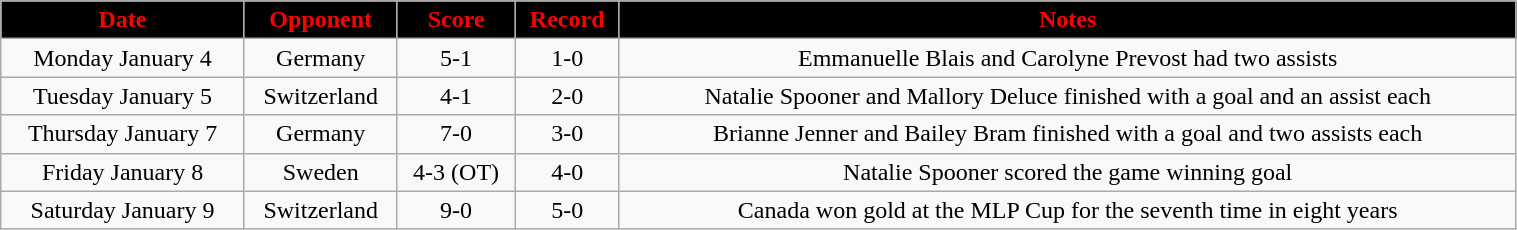<table class="wikitable" style="width:80%;">
<tr style="text-align:center; background:black; color:red;">
<td><strong>Date</strong></td>
<td><strong>Opponent</strong></td>
<td><strong>Score</strong></td>
<td><strong>Record</strong></td>
<td><strong>Notes</strong></td>
</tr>
<tr style="text-align:center;" bgcolor="">
<td>Monday January 4</td>
<td>Germany</td>
<td>5-1</td>
<td>1-0</td>
<td>Emmanuelle Blais and Carolyne Prevost had two assists</td>
</tr>
<tr style="text-align:center;" bgcolor="">
<td>Tuesday January 5</td>
<td>Switzerland</td>
<td>4-1</td>
<td>2-0</td>
<td>Natalie Spooner and Mallory Deluce finished with a goal and an assist each</td>
</tr>
<tr style="text-align:center;" bgcolor="">
<td>Thursday January 7</td>
<td>Germany</td>
<td>7-0</td>
<td>3-0</td>
<td>Brianne Jenner and Bailey Bram finished with a goal and two assists each</td>
</tr>
<tr style="text-align:center;" bgcolor="">
<td>Friday January 8</td>
<td>Sweden</td>
<td>4-3 (OT)</td>
<td>4-0</td>
<td>Natalie Spooner scored the game winning goal</td>
</tr>
<tr style="text-align:center;" bgcolor="">
<td>Saturday January 9</td>
<td>Switzerland</td>
<td>9-0</td>
<td>5-0</td>
<td>Canada won gold at the MLP Cup for the seventh time in eight years</td>
</tr>
</table>
